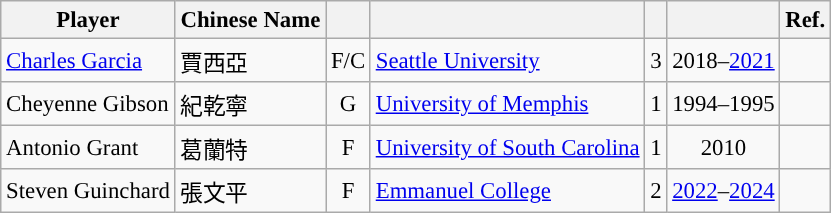<table class="wikitable sortable" style="font-size:95%; text-align:left;">
<tr>
<th>Player</th>
<th>Chinese Name</th>
<th></th>
<th></th>
<th></th>
<th></th>
<th>Ref.</th>
</tr>
<tr>
<td><a href='#'>Charles Garcia</a></td>
<td>賈西亞</td>
<td align="center">F/C</td>
<td><a href='#'>Seattle University</a></td>
<td align="center">3</td>
<td align="center">2018–<a href='#'>2021</a></td>
<td></td>
</tr>
<tr>
<td>Cheyenne Gibson</td>
<td>紀乾寧</td>
<td align="center">G</td>
<td><a href='#'>University of Memphis</a></td>
<td align="center">1</td>
<td align="center">1994–1995</td>
<td></td>
</tr>
<tr>
<td>Antonio Grant</td>
<td>葛蘭特</td>
<td align="center">F</td>
<td><a href='#'>University of South Carolina</a></td>
<td align="center">1</td>
<td align="center">2010</td>
<td></td>
</tr>
<tr>
<td>Steven Guinchard</td>
<td>張文平</td>
<td align="center">F</td>
<td><a href='#'>Emmanuel College</a></td>
<td align="center">2</td>
<td align="center"><a href='#'>2022</a>–<a href='#'>2024</a></td>
<td></td>
</tr>
</table>
